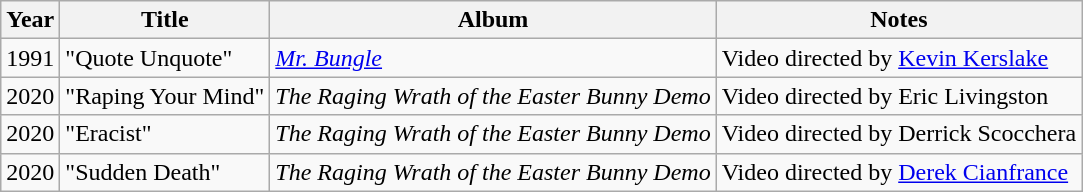<table class="wikitable">
<tr>
<th>Year</th>
<th>Title</th>
<th>Album</th>
<th>Notes</th>
</tr>
<tr>
<td>1991</td>
<td>"Quote Unquote"</td>
<td><em><a href='#'>Mr. Bungle</a></em></td>
<td>Video directed by <a href='#'>Kevin Kerslake</a></td>
</tr>
<tr>
<td>2020</td>
<td>"Raping Your Mind"</td>
<td><em>The Raging Wrath of the Easter Bunny Demo</em></td>
<td>Video directed by Eric Livingston</td>
</tr>
<tr>
<td>2020</td>
<td>"Eracist"</td>
<td><em>The Raging Wrath of the Easter Bunny Demo</em></td>
<td>Video directed by Derrick Scocchera</td>
</tr>
<tr>
<td>2020</td>
<td>"Sudden Death"</td>
<td><em>The Raging Wrath of the Easter Bunny Demo</em></td>
<td>Video directed by <a href='#'>Derek Cianfrance</a></td>
</tr>
</table>
